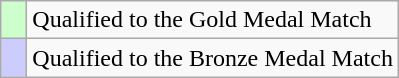<table class="wikitable">
<tr>
<td bgcolor=#ccffcc width=10px></td>
<td>Qualified to the Gold Medal Match</td>
</tr>
<tr>
<td bgcolor=#ccccff></td>
<td>Qualified to the Bronze Medal Match</td>
</tr>
</table>
